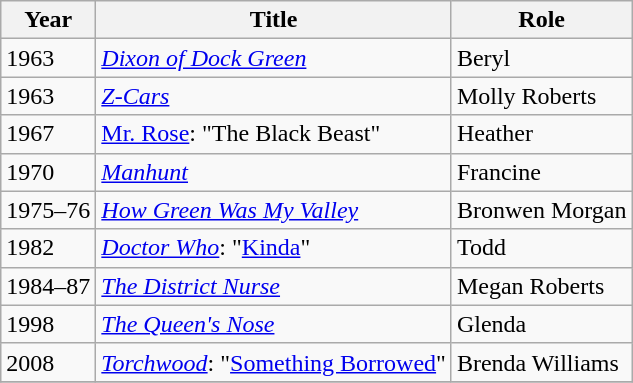<table class="wikitable">
<tr>
<th>Year</th>
<th>Title</th>
<th>Role</th>
</tr>
<tr>
<td>1963</td>
<td><em><a href='#'>Dixon of Dock Green</a></em></td>
<td>Beryl</td>
</tr>
<tr>
<td>1963</td>
<td><em><a href='#'>Z-Cars</a></em></td>
<td>Molly Roberts</td>
</tr>
<tr>
<td>1967</td>
<td><a href='#'>Mr. Rose</a>: "The Black Beast"</td>
<td>Heather</td>
</tr>
<tr>
<td>1970</td>
<td><em><a href='#'>Manhunt</a></em></td>
<td>Francine</td>
</tr>
<tr>
<td>1975–76</td>
<td><em><a href='#'>How Green Was My Valley</a></em></td>
<td>Bronwen Morgan</td>
</tr>
<tr>
<td>1982</td>
<td><em><a href='#'>Doctor Who</a></em>: "<a href='#'>Kinda</a>"</td>
<td>Todd</td>
</tr>
<tr>
<td>1984–87</td>
<td><em><a href='#'>The District Nurse</a></em></td>
<td>Megan Roberts</td>
</tr>
<tr>
<td>1998</td>
<td><em><a href='#'>The Queen's Nose</a></em></td>
<td>Glenda</td>
</tr>
<tr>
<td>2008</td>
<td><em><a href='#'>Torchwood</a></em>: "<a href='#'>Something Borrowed</a>"</td>
<td>Brenda Williams</td>
</tr>
<tr>
</tr>
</table>
